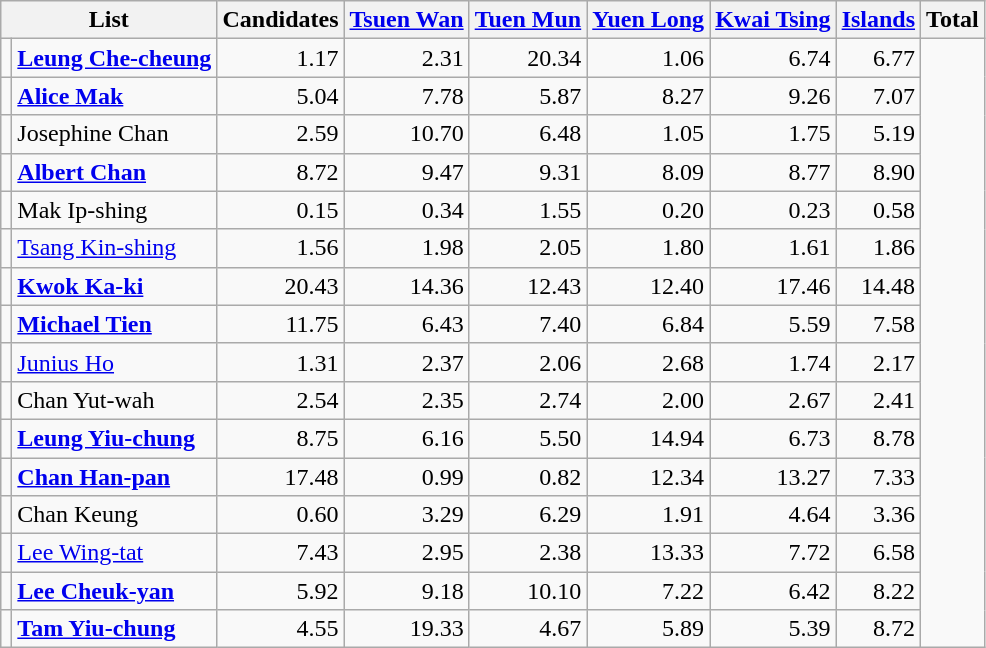<table class="wikitable sortable" style="text-align: right;">
<tr>
<th colspan="2" rowspan="1" align="center">List</th>
<th align="center">Candidates</th>
<th align="center"><a href='#'>Tsuen Wan</a></th>
<th align="center"><a href='#'>Tuen Mun</a></th>
<th align="center"><a href='#'>Yuen Long</a></th>
<th align="center"><a href='#'>Kwai Tsing</a></th>
<th align="center"><a href='#'>Islands</a></th>
<th align="center">Total</th>
</tr>
<tr>
<td></td>
<td align="left"><strong><a href='#'>Leung Che-cheung</a></strong></td>
<td>1.17</td>
<td>2.31</td>
<td>20.34</td>
<td>1.06</td>
<td>6.74</td>
<td>6.77</td>
</tr>
<tr>
<td></td>
<td align="left"><strong><a href='#'>Alice Mak</a></strong></td>
<td>5.04</td>
<td>7.78</td>
<td>5.87</td>
<td>8.27</td>
<td>9.26</td>
<td>7.07</td>
</tr>
<tr>
<td></td>
<td align="left">Josephine Chan</td>
<td>2.59</td>
<td>10.70</td>
<td>6.48</td>
<td>1.05</td>
<td>1.75</td>
<td>5.19</td>
</tr>
<tr>
<td></td>
<td align="left"><strong><a href='#'>Albert Chan</a></strong></td>
<td>8.72</td>
<td>9.47</td>
<td>9.31</td>
<td>8.09</td>
<td>8.77</td>
<td>8.90</td>
</tr>
<tr>
<td></td>
<td align="left">Mak Ip-shing</td>
<td>0.15</td>
<td>0.34</td>
<td>1.55</td>
<td>0.20</td>
<td>0.23</td>
<td>0.58</td>
</tr>
<tr>
<td></td>
<td align="left"><a href='#'>Tsang Kin-shing</a></td>
<td>1.56</td>
<td>1.98</td>
<td>2.05</td>
<td>1.80</td>
<td>1.61</td>
<td>1.86</td>
</tr>
<tr>
<td></td>
<td align="left"><strong><a href='#'>Kwok Ka-ki</a></strong></td>
<td>20.43</td>
<td>14.36</td>
<td>12.43</td>
<td>12.40</td>
<td>17.46</td>
<td>14.48</td>
</tr>
<tr>
<td></td>
<td align="left"><strong><a href='#'>Michael Tien</a></strong></td>
<td>11.75</td>
<td>6.43</td>
<td>7.40</td>
<td>6.84</td>
<td>5.59</td>
<td>7.58</td>
</tr>
<tr>
<td></td>
<td align="left"><a href='#'>Junius Ho</a></td>
<td>1.31</td>
<td>2.37</td>
<td>2.06</td>
<td>2.68</td>
<td>1.74</td>
<td>2.17</td>
</tr>
<tr>
<td></td>
<td align="left">Chan Yut-wah</td>
<td>2.54</td>
<td>2.35</td>
<td>2.74</td>
<td>2.00</td>
<td>2.67</td>
<td>2.41</td>
</tr>
<tr>
<td></td>
<td align="left"><strong><a href='#'>Leung Yiu-chung</a></strong></td>
<td>8.75</td>
<td>6.16</td>
<td>5.50</td>
<td>14.94</td>
<td>6.73</td>
<td>8.78</td>
</tr>
<tr>
<td></td>
<td align="left"><strong><a href='#'>Chan Han-pan</a></strong></td>
<td>17.48</td>
<td>0.99</td>
<td>0.82</td>
<td>12.34</td>
<td>13.27</td>
<td>7.33</td>
</tr>
<tr>
<td></td>
<td align="left">Chan Keung</td>
<td>0.60</td>
<td>3.29</td>
<td>6.29</td>
<td>1.91</td>
<td>4.64</td>
<td>3.36</td>
</tr>
<tr>
<td></td>
<td align="left"><a href='#'>Lee Wing-tat</a></td>
<td>7.43</td>
<td>2.95</td>
<td>2.38</td>
<td>13.33</td>
<td>7.72</td>
<td>6.58</td>
</tr>
<tr>
<td></td>
<td align="left"><strong><a href='#'>Lee Cheuk-yan</a></strong></td>
<td>5.92</td>
<td>9.18</td>
<td>10.10</td>
<td>7.22</td>
<td>6.42</td>
<td>8.22</td>
</tr>
<tr>
<td></td>
<td align="left"><strong><a href='#'>Tam Yiu-chung</a></strong></td>
<td>4.55</td>
<td>19.33</td>
<td>4.67</td>
<td>5.89</td>
<td>5.39</td>
<td>8.72</td>
</tr>
</table>
